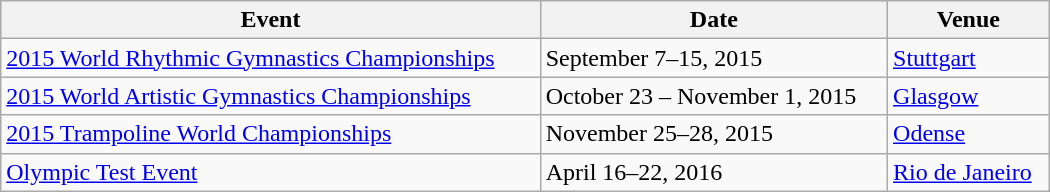<table class="wikitable" style="width:700px;">
<tr>
<th>Event</th>
<th>Date</th>
<th>Venue</th>
</tr>
<tr>
<td><a href='#'>2015 World Rhythmic Gymnastics Championships</a></td>
<td>September 7–15, 2015</td>
<td> <a href='#'>Stuttgart</a></td>
</tr>
<tr>
<td><a href='#'>2015 World Artistic Gymnastics Championships</a></td>
<td>October 23 – November 1, 2015</td>
<td> <a href='#'>Glasgow</a></td>
</tr>
<tr>
<td><a href='#'>2015 Trampoline World Championships</a></td>
<td>November 25–28, 2015</td>
<td> <a href='#'>Odense</a></td>
</tr>
<tr>
<td><a href='#'>Olympic Test Event</a></td>
<td>April 16–22, 2016</td>
<td> <a href='#'>Rio de Janeiro</a></td>
</tr>
</table>
